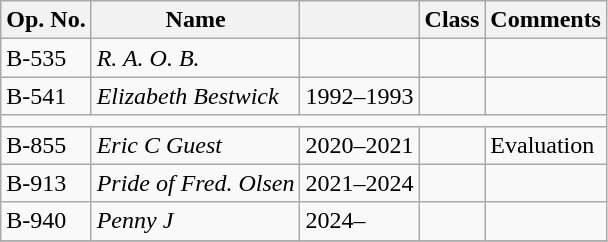<table class="wikitable">
<tr>
<th>Op. No.</th>
<th>Name</th>
<th></th>
<th>Class</th>
<th>Comments</th>
</tr>
<tr>
<td>B-535</td>
<td><em>R. A. O. B.</em></td>
<td></td>
<td></td>
<td></td>
</tr>
<tr>
<td>B-541</td>
<td><em>Elizabeth Bestwick</em></td>
<td>1992–1993</td>
<td></td>
<td></td>
</tr>
<tr>
<td colspan=6 style=" text-align: center;"></td>
</tr>
<tr>
<td>B-855</td>
<td><em>Eric C Guest</em></td>
<td>2020–2021</td>
<td></td>
<td>Evaluation</td>
</tr>
<tr>
<td>B-913</td>
<td><em>Pride of Fred. Olsen</em></td>
<td>2021–2024</td>
<td></td>
<td></td>
</tr>
<tr>
<td>B-940</td>
<td><em>Penny J</em></td>
<td>2024–</td>
<td></td>
<td></td>
</tr>
<tr>
</tr>
</table>
